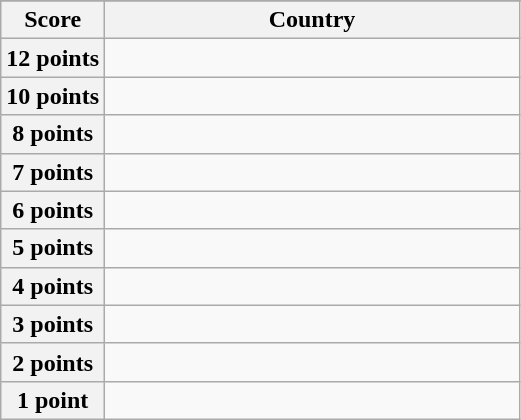<table class="wikitable">
<tr>
</tr>
<tr>
<th scope="col" width="20%">Score</th>
<th scope="col">Country</th>
</tr>
<tr>
<th scope="row">12 points</th>
<td></td>
</tr>
<tr>
<th scope="row">10 points</th>
<td></td>
</tr>
<tr>
<th scope="row">8 points</th>
<td></td>
</tr>
<tr>
<th scope="row">7 points</th>
<td></td>
</tr>
<tr>
<th scope="row">6 points</th>
<td></td>
</tr>
<tr>
<th scope="row">5 points</th>
<td></td>
</tr>
<tr>
<th scope="row">4 points</th>
<td></td>
</tr>
<tr>
<th scope="row">3 points</th>
<td></td>
</tr>
<tr>
<th scope="row">2 points</th>
<td></td>
</tr>
<tr>
<th scope="row">1 point</th>
<td></td>
</tr>
</table>
